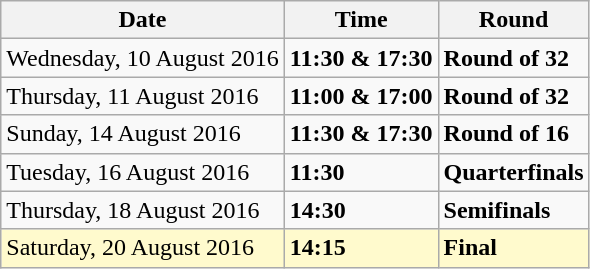<table class="wikitable">
<tr>
<th>Date</th>
<th>Time</th>
<th>Round</th>
</tr>
<tr>
<td>Wednesday, 10 August 2016</td>
<td><strong>11:30 & 17:30</strong></td>
<td><strong>Round of 32</strong></td>
</tr>
<tr>
<td>Thursday, 11 August 2016</td>
<td><strong>11:00 & 17:00</strong></td>
<td><strong>Round of 32</strong></td>
</tr>
<tr>
<td>Sunday, 14 August 2016</td>
<td><strong>11:30 & 17:30</strong></td>
<td><strong>Round of 16</strong></td>
</tr>
<tr>
<td>Tuesday, 16 August 2016</td>
<td><strong>11:30</strong></td>
<td><strong>Quarterfinals</strong></td>
</tr>
<tr>
<td>Thursday, 18 August 2016</td>
<td><strong>14:30</strong></td>
<td><strong>Semifinals</strong></td>
</tr>
<tr>
<td style=background:lemonchiffon>Saturday, 20 August 2016</td>
<td style=background:lemonchiffon><strong>14:15</strong></td>
<td style=background:lemonchiffon><strong>Final</strong></td>
</tr>
</table>
